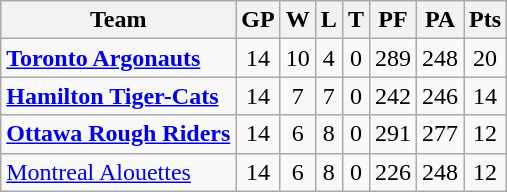<table class="wikitable" style="float:left; margin-right:1em">
<tr>
<th>Team</th>
<th>GP</th>
<th>W</th>
<th>L</th>
<th>T</th>
<th>PF</th>
<th>PA</th>
<th>Pts</th>
</tr>
<tr align="center">
<td align="left"><strong><a href='#'>Toronto Argonauts</a></strong></td>
<td>14</td>
<td>10</td>
<td>4</td>
<td>0</td>
<td>289</td>
<td>248</td>
<td>20</td>
</tr>
<tr align="center">
<td align="left"><strong><a href='#'>Hamilton Tiger-Cats</a></strong></td>
<td>14</td>
<td>7</td>
<td>7</td>
<td>0</td>
<td>242</td>
<td>246</td>
<td>14</td>
</tr>
<tr align="center">
<td align="left"><strong><a href='#'>Ottawa Rough Riders</a></strong></td>
<td>14</td>
<td>6</td>
<td>8</td>
<td>0</td>
<td>291</td>
<td>277</td>
<td>12</td>
</tr>
<tr align="center">
<td align="left"><a href='#'>Montreal Alouettes</a></td>
<td>14</td>
<td>6</td>
<td>8</td>
<td>0</td>
<td>226</td>
<td>248</td>
<td>12</td>
</tr>
</table>
